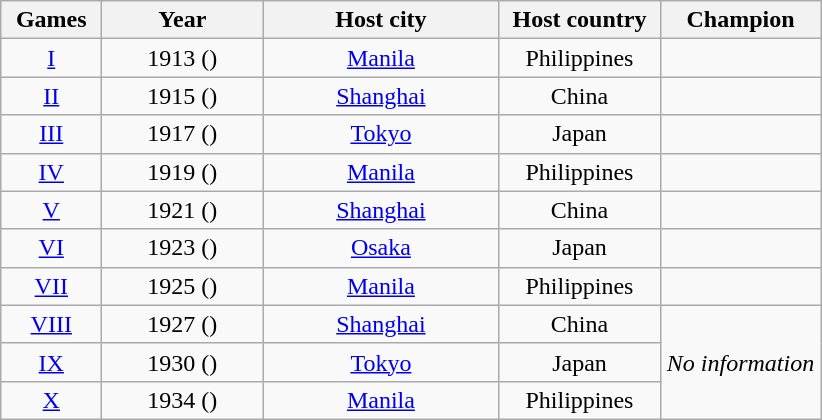<table class=wikitable style="text-align:center">
<tr>
<th width=60>Games</th>
<th width=100>Year</th>
<th width=150>Host city</th>
<th width=100>Host country</th>
<th width=100>Champion</th>
</tr>
<tr>
<td><a href='#'>I</a></td>
<td>1913 ()</td>
<td><a href='#'>Manila</a></td>
<td>Philippines</td>
<td></td>
</tr>
<tr>
<td><a href='#'>II</a></td>
<td>1915 ()</td>
<td><a href='#'>Shanghai</a></td>
<td>China</td>
<td></td>
</tr>
<tr>
<td><a href='#'>III</a></td>
<td>1917 ()</td>
<td><a href='#'>Tokyo</a></td>
<td>Japan</td>
<td></td>
</tr>
<tr>
<td><a href='#'>IV</a></td>
<td>1919 ()</td>
<td><a href='#'>Manila</a></td>
<td>Philippines</td>
<td></td>
</tr>
<tr>
<td><a href='#'>V</a></td>
<td>1921 ()</td>
<td><a href='#'>Shanghai</a></td>
<td>China</td>
<td></td>
</tr>
<tr>
<td><a href='#'>VI</a></td>
<td>1923 ()</td>
<td><a href='#'>Osaka</a></td>
<td>Japan</td>
<td></td>
</tr>
<tr>
<td><a href='#'>VII</a></td>
<td>1925 ()</td>
<td><a href='#'>Manila</a></td>
<td>Philippines</td>
<td></td>
</tr>
<tr>
<td><a href='#'>VIII</a></td>
<td>1927 ()</td>
<td><a href='#'>Shanghai</a></td>
<td>China</td>
<td rowspan=3><em>No information</em></td>
</tr>
<tr>
<td><a href='#'>IX</a></td>
<td>1930 ()</td>
<td><a href='#'>Tokyo</a></td>
<td>Japan</td>
</tr>
<tr>
<td><a href='#'>X</a></td>
<td>1934 ()</td>
<td><a href='#'>Manila</a></td>
<td>Philippines</td>
</tr>
</table>
